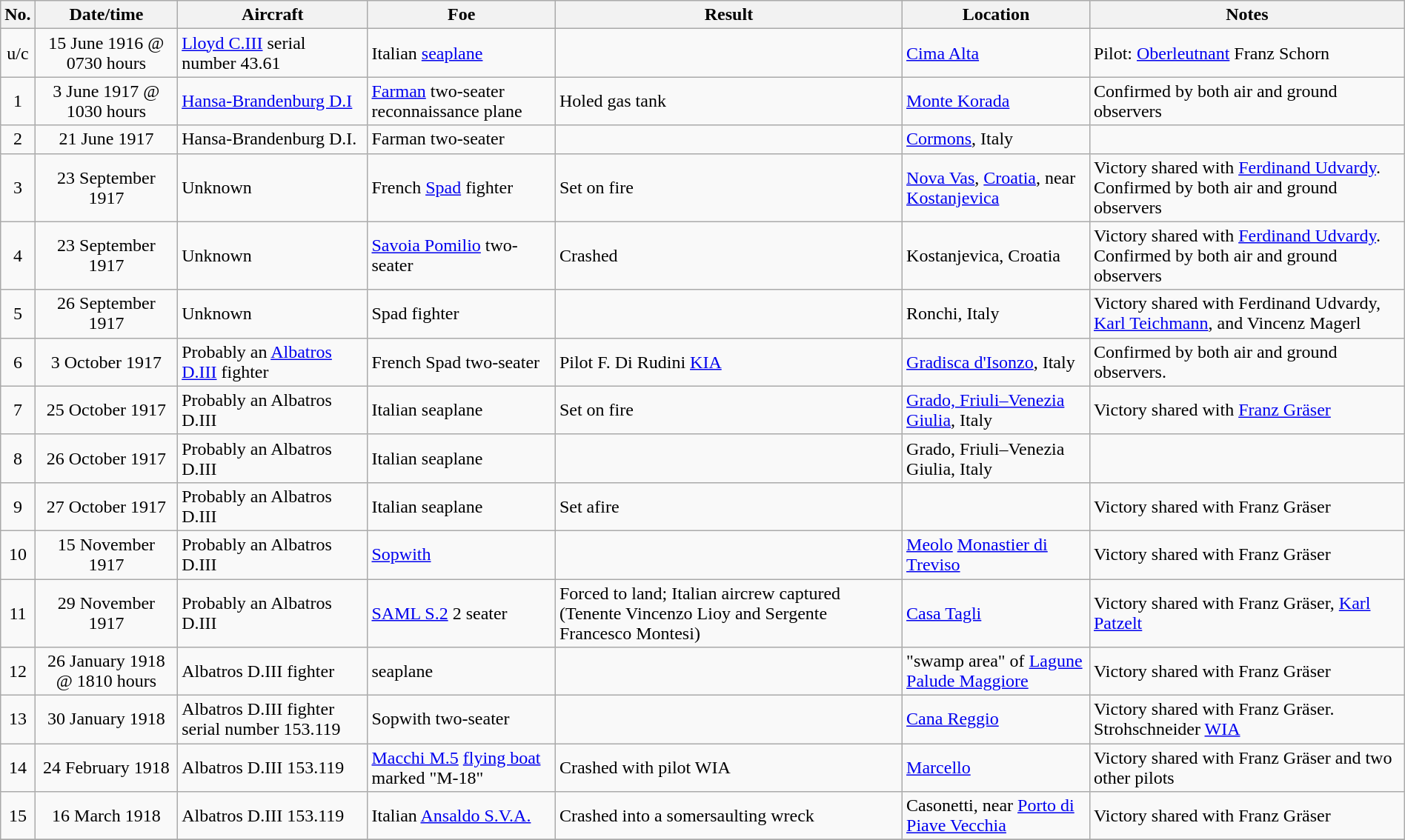<table class="wikitable" border="1" style="margin: 1em auto 1em auto">
<tr>
<th>No.</th>
<th>Date/time</th>
<th>Aircraft</th>
<th>Foe</th>
<th>Result</th>
<th>Location</th>
<th>Notes</th>
</tr>
<tr>
<td align="center">u/c</td>
<td align="center">15 June 1916 @ 0730 hours</td>
<td><a href='#'>Lloyd C.III</a> serial number 43.61</td>
<td>Italian <a href='#'>seaplane</a></td>
<td></td>
<td><a href='#'>Cima Alta</a></td>
<td>Pilot: <a href='#'>Oberleutnant</a> Franz Schorn</td>
</tr>
<tr>
<td align="center">1</td>
<td align="center">3 June 1917 @ 1030 hours</td>
<td><a href='#'>Hansa-Brandenburg D.I</a></td>
<td><a href='#'>Farman</a> two-seater reconnaissance plane</td>
<td>Holed gas tank</td>
<td><a href='#'>Monte Korada</a></td>
<td>Confirmed by both air and ground observers</td>
</tr>
<tr>
<td align="center">2</td>
<td align="center">21 June 1917</td>
<td>Hansa-Brandenburg D.I.</td>
<td>Farman two-seater</td>
<td></td>
<td><a href='#'>Cormons</a>, Italy</td>
<td></td>
</tr>
<tr>
<td align="center">3</td>
<td align="center">23 September 1917</td>
<td>Unknown</td>
<td>French <a href='#'>Spad</a> fighter</td>
<td>Set on fire</td>
<td><a href='#'>Nova Vas</a>, <a href='#'>Croatia</a>, near <a href='#'>Kostanjevica</a></td>
<td>Victory shared with <a href='#'>Ferdinand Udvardy</a>. Confirmed by both air and ground observers</td>
</tr>
<tr>
<td align="center">4</td>
<td align="center">23 September 1917</td>
<td>Unknown</td>
<td><a href='#'>Savoia Pomilio</a> two-seater</td>
<td>Crashed</td>
<td>Kostanjevica, Croatia</td>
<td>Victory shared with <a href='#'>Ferdinand Udvardy</a>. Confirmed by both air and ground observers</td>
</tr>
<tr>
<td align="center">5</td>
<td align="center">26 September 1917</td>
<td>Unknown</td>
<td>Spad fighter</td>
<td></td>
<td>Ronchi, Italy</td>
<td>Victory shared with Ferdinand Udvardy, <a href='#'>Karl Teichmann</a>, and Vincenz Magerl</td>
</tr>
<tr>
<td align="center">6</td>
<td align="center">3 October 1917</td>
<td>Probably an <a href='#'>Albatros D.III</a> fighter</td>
<td>French Spad two-seater</td>
<td>Pilot F. Di Rudini <a href='#'>KIA</a></td>
<td><a href='#'>Gradisca d'Isonzo</a>, Italy</td>
<td>Confirmed by both air and ground observers.</td>
</tr>
<tr>
<td align="center">7</td>
<td align="center">25 October 1917</td>
<td>Probably an Albatros D.III</td>
<td>Italian seaplane</td>
<td>Set on fire</td>
<td><a href='#'>Grado, Friuli–Venezia Giulia</a>, Italy</td>
<td>Victory shared with <a href='#'>Franz Gräser</a></td>
</tr>
<tr>
<td align="center">8</td>
<td align="center">26 October 1917</td>
<td>Probably an Albatros D.III</td>
<td>Italian seaplane</td>
<td></td>
<td>Grado, Friuli–Venezia Giulia, Italy</td>
<td></td>
</tr>
<tr>
<td align="center">9</td>
<td align="center">27 October 1917</td>
<td>Probably an Albatros D.III</td>
<td>Italian seaplane</td>
<td>Set afire</td>
<td></td>
<td>Victory shared with Franz Gräser</td>
</tr>
<tr>
<td align="center">10</td>
<td align="center">15 November 1917</td>
<td>Probably an Albatros D.III</td>
<td><a href='#'>Sopwith</a></td>
<td></td>
<td><a href='#'>Meolo</a> <a href='#'>Monastier di Treviso</a></td>
<td>Victory shared with Franz Gräser</td>
</tr>
<tr>
<td align="center">11</td>
<td align="center">29 November 1917</td>
<td>Probably an Albatros D.III</td>
<td><a href='#'>SAML S.2</a> 2 seater</td>
<td>Forced to land; Italian aircrew captured (Tenente Vincenzo Lioy and Sergente Francesco Montesi)</td>
<td><a href='#'>Casa Tagli</a></td>
<td>Victory shared with Franz Gräser, <a href='#'>Karl Patzelt</a></td>
</tr>
<tr>
<td align="center">12</td>
<td align="center">26 January 1918 @ 1810 hours</td>
<td>Albatros D.III fighter</td>
<td>seaplane</td>
<td></td>
<td>"swamp area" of <a href='#'>Lagune Palude Maggiore</a></td>
<td>Victory shared with Franz Gräser</td>
</tr>
<tr>
<td align="center">13</td>
<td align="center">30 January 1918</td>
<td>Albatros D.III fighter serial number 153.119</td>
<td>Sopwith two-seater</td>
<td></td>
<td><a href='#'>Cana Reggio</a></td>
<td>Victory shared with Franz Gräser. Strohschneider <a href='#'>WIA</a></td>
</tr>
<tr>
<td align="center">14</td>
<td align="center">24 February 1918</td>
<td>Albatros D.III 153.119</td>
<td><a href='#'>Macchi M.5</a> <a href='#'>flying boat</a> marked "M-18"</td>
<td>Crashed with pilot WIA</td>
<td><a href='#'>Marcello</a></td>
<td>Victory shared with Franz Gräser and two other pilots</td>
</tr>
<tr>
<td align="center">15</td>
<td align="center">16 March 1918</td>
<td>Albatros D.III 153.119</td>
<td>Italian <a href='#'>Ansaldo S.V.A.</a></td>
<td>Crashed into a somersaulting wreck</td>
<td>Casonetti, near <a href='#'>Porto di Piave Vecchia</a></td>
<td>Victory shared with Franz Gräser</td>
</tr>
<tr>
</tr>
</table>
